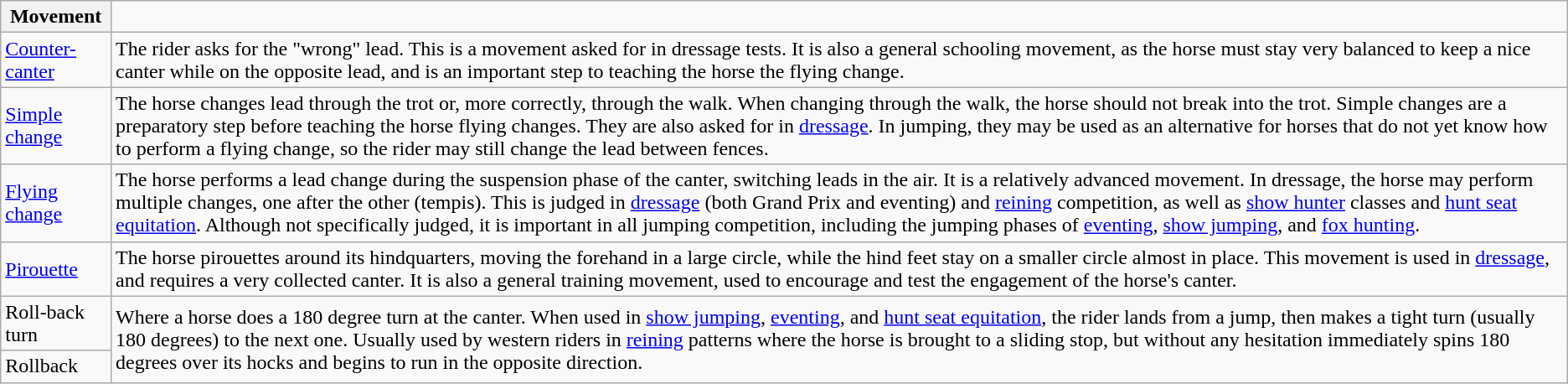<table class="wikitable">
<tr>
<th>Movement</th>
</tr>
<tr>
<td><a href='#'>Counter-canter</a></td>
<td>The rider asks for the "wrong" lead. This is a movement asked for in dressage tests. It is also a general schooling movement, as the horse must stay very balanced to keep a nice canter while on the opposite lead, and is an important step to teaching the horse the flying change.</td>
</tr>
<tr>
<td><a href='#'>Simple change</a></td>
<td>The horse changes lead through the trot or, more correctly, through the walk. When changing through the walk, the horse should not break into the trot. Simple changes are a preparatory step before teaching the horse flying changes. They are also asked for in <a href='#'>dressage</a>. In jumping, they may be used as an alternative for horses that do not yet know how to perform a flying change, so the rider may still change the lead between fences.</td>
</tr>
<tr>
<td><a href='#'>Flying change</a></td>
<td>The horse performs a lead change during the suspension phase of the canter, switching leads in the air. It is a relatively advanced movement. In dressage, the horse may perform multiple changes, one after the other (tempis). This is judged in <a href='#'>dressage</a> (both Grand Prix and eventing) and <a href='#'>reining</a> competition, as well as <a href='#'>show hunter</a> classes and <a href='#'>hunt seat equitation</a>. Although not specifically judged, it is important in all jumping competition, including the jumping phases of <a href='#'>eventing</a>, <a href='#'>show jumping</a>, and <a href='#'>fox hunting</a>.</td>
</tr>
<tr>
<td><a href='#'>Pirouette</a></td>
<td>The horse pirouettes around its hindquarters, moving the forehand in a large circle, while the hind feet stay on a smaller circle almost in place. This movement is used in <a href='#'>dressage</a>, and requires a very collected canter. It is also a general training movement, used to encourage and test the engagement of the horse's canter.</td>
</tr>
<tr>
<td>Roll-back turn</td>
<td rowspan=2>Where a horse does a 180 degree turn at the canter.  When used in <a href='#'>show jumping</a>, <a href='#'>eventing</a>, and <a href='#'>hunt seat equitation</a>, the rider lands from a jump, then makes a tight turn (usually 180 degrees) to the next one.  Usually used by western riders in <a href='#'>reining</a> patterns where the horse is brought to a sliding stop, but without any hesitation immediately spins 180 degrees over its hocks and begins to run in the opposite direction.</td>
</tr>
<tr>
<td>Rollback</td>
</tr>
</table>
